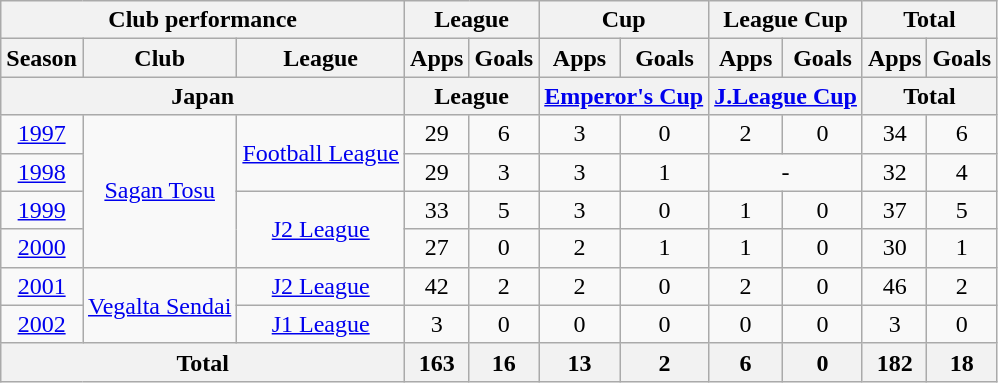<table class="wikitable" style="text-align:center;">
<tr>
<th colspan=3>Club performance</th>
<th colspan=2>League</th>
<th colspan=2>Cup</th>
<th colspan=2>League Cup</th>
<th colspan=2>Total</th>
</tr>
<tr>
<th>Season</th>
<th>Club</th>
<th>League</th>
<th>Apps</th>
<th>Goals</th>
<th>Apps</th>
<th>Goals</th>
<th>Apps</th>
<th>Goals</th>
<th>Apps</th>
<th>Goals</th>
</tr>
<tr>
<th colspan=3>Japan</th>
<th colspan=2>League</th>
<th colspan=2><a href='#'>Emperor's Cup</a></th>
<th colspan=2><a href='#'>J.League Cup</a></th>
<th colspan=2>Total</th>
</tr>
<tr>
<td><a href='#'>1997</a></td>
<td rowspan="4"><a href='#'>Sagan Tosu</a></td>
<td rowspan="2"><a href='#'>Football League</a></td>
<td>29</td>
<td>6</td>
<td>3</td>
<td>0</td>
<td>2</td>
<td>0</td>
<td>34</td>
<td>6</td>
</tr>
<tr>
<td><a href='#'>1998</a></td>
<td>29</td>
<td>3</td>
<td>3</td>
<td>1</td>
<td colspan="2">-</td>
<td>32</td>
<td>4</td>
</tr>
<tr>
<td><a href='#'>1999</a></td>
<td rowspan="2"><a href='#'>J2 League</a></td>
<td>33</td>
<td>5</td>
<td>3</td>
<td>0</td>
<td>1</td>
<td>0</td>
<td>37</td>
<td>5</td>
</tr>
<tr>
<td><a href='#'>2000</a></td>
<td>27</td>
<td>0</td>
<td>2</td>
<td>1</td>
<td>1</td>
<td>0</td>
<td>30</td>
<td>1</td>
</tr>
<tr>
<td><a href='#'>2001</a></td>
<td rowspan="2"><a href='#'>Vegalta Sendai</a></td>
<td><a href='#'>J2 League</a></td>
<td>42</td>
<td>2</td>
<td>2</td>
<td>0</td>
<td>2</td>
<td>0</td>
<td>46</td>
<td>2</td>
</tr>
<tr>
<td><a href='#'>2002</a></td>
<td><a href='#'>J1 League</a></td>
<td>3</td>
<td>0</td>
<td>0</td>
<td>0</td>
<td>0</td>
<td>0</td>
<td>3</td>
<td>0</td>
</tr>
<tr>
<th colspan=3>Total</th>
<th>163</th>
<th>16</th>
<th>13</th>
<th>2</th>
<th>6</th>
<th>0</th>
<th>182</th>
<th>18</th>
</tr>
</table>
